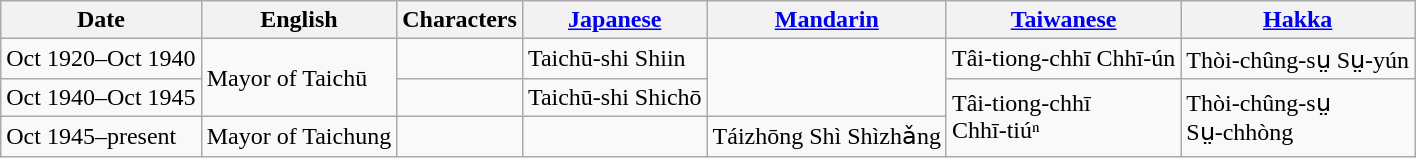<table class=wikitable>
<tr>
<th>Date</th>
<th>English</th>
<th>Characters</th>
<th><a href='#'>Japanese</a></th>
<th><a href='#'>Mandarin</a></th>
<th><a href='#'>Taiwanese</a></th>
<th><a href='#'>Hakka</a></th>
</tr>
<tr>
<td>Oct 1920–Oct 1940</td>
<td rowspan=2>Mayor of Taichū</td>
<td></td>
<td>Taichū-shi Shiin</td>
<td rowspan=2></td>
<td>Tâi-tiong-chhī Chhī-ún</td>
<td>Thòi-chûng-sṳ Sṳ-yún</td>
</tr>
<tr>
<td>Oct 1940–Oct 1945</td>
<td></td>
<td>Taichū-shi Shichō</td>
<td rowspan=2>Tâi-tiong-chhī<br>Chhī-tiúⁿ</td>
<td rowspan=2>Thòi-chûng-sṳ<br>Sṳ-chhòng</td>
</tr>
<tr>
<td>Oct 1945–present</td>
<td>Mayor of Taichung</td>
<td></td>
<td></td>
<td>Táizhōng Shì Shìzhǎng</td>
</tr>
</table>
